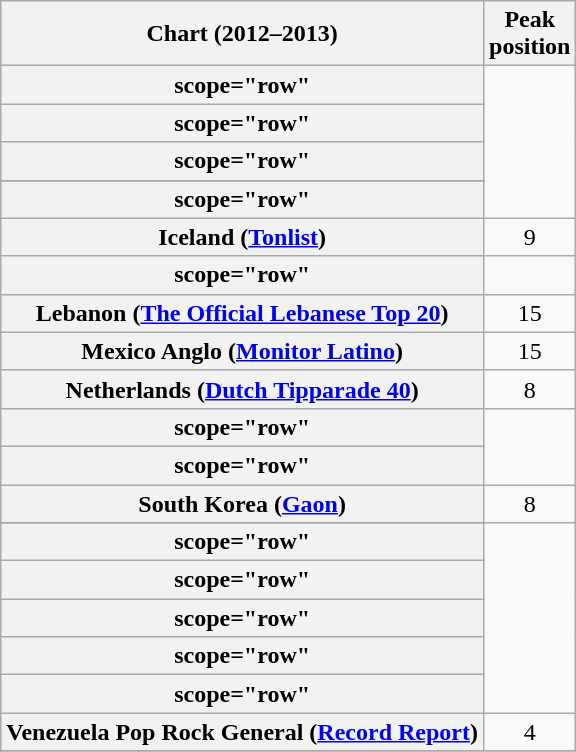<table class="wikitable plainrowheaders sortable" style="text-align:center;">
<tr>
<th scope="col">Chart (2012–2013)</th>
<th scope="col">Peak<br>position</th>
</tr>
<tr>
<th>scope="row"</th>
</tr>
<tr>
<th>scope="row"</th>
</tr>
<tr>
<th>scope="row"</th>
</tr>
<tr>
</tr>
<tr>
</tr>
<tr>
</tr>
<tr>
<th>scope="row"</th>
</tr>
<tr>
<th scope="row">Iceland (<a href='#'>Tonlist</a>)</th>
<td style="text-align:center;">9</td>
</tr>
<tr>
<th>scope="row"</th>
</tr>
<tr>
<th scope="row">Lebanon (<a href='#'>The Official Lebanese Top 20</a>)</th>
<td style="text-align:center;">15</td>
</tr>
<tr>
<th scope="row">Mexico Anglo (<a href='#'>Monitor Latino</a>)</th>
<td align="center">15</td>
</tr>
<tr>
<th scope="row">Netherlands (<a href='#'>Dutch Tipparade 40</a>)</th>
<td align="center">8</td>
</tr>
<tr>
<th>scope="row"</th>
</tr>
<tr>
<th>scope="row"</th>
</tr>
<tr>
<th scope="row">South Korea (<a href='#'>Gaon</a>)</th>
<td style="text-align:center;">8</td>
</tr>
<tr>
</tr>
<tr>
<th>scope="row"</th>
</tr>
<tr>
<th>scope="row"</th>
</tr>
<tr>
<th>scope="row"</th>
</tr>
<tr>
<th>scope="row"</th>
</tr>
<tr>
<th>scope="row"</th>
</tr>
<tr>
<th scope="row">Venezuela Pop Rock General (<a href='#'>Record Report</a>)</th>
<td>4</td>
</tr>
<tr>
</tr>
</table>
